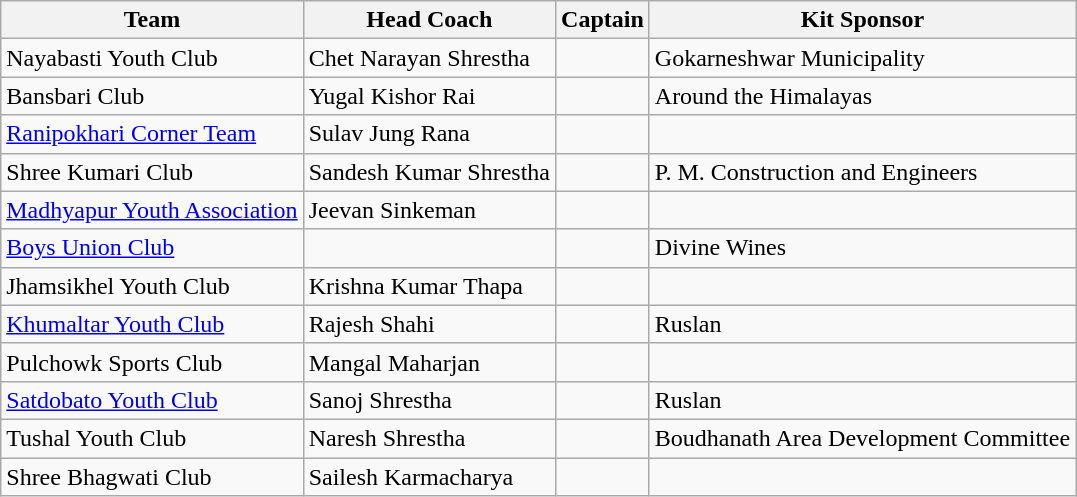<table class="wikitable sortable">
<tr>
<th>Team</th>
<th>Head Coach</th>
<th>Captain</th>
<th>Kit Sponsor</th>
</tr>
<tr>
<td>Nayabasti Youth Club</td>
<td>Chet Narayan Shrestha</td>
<td></td>
<td>Gokarneshwar Municipality</td>
</tr>
<tr>
<td>Bansbari Club</td>
<td>Yugal Kishor Rai</td>
<td></td>
<td>Around the Himalayas</td>
</tr>
<tr>
<td><a href='#'>Ranipokhari Corner Team</a></td>
<td>Sulav Jung Rana</td>
<td></td>
<td></td>
</tr>
<tr>
<td>Shree Kumari Club</td>
<td>Sandesh Kumar Shrestha</td>
<td></td>
<td>P. M. Construction and Engineers</td>
</tr>
<tr>
<td><a href='#'>Madhyapur Youth Association</a></td>
<td>Jeevan Sinkeman</td>
<td></td>
<td></td>
</tr>
<tr>
<td><a href='#'>Boys Union Club</a></td>
<td></td>
<td></td>
<td>Divine Wines</td>
</tr>
<tr>
<td>Jhamsikhel Youth Club</td>
<td>Krishna Kumar Thapa</td>
<td></td>
<td></td>
</tr>
<tr>
<td><a href='#'>Khumaltar Youth Club</a></td>
<td>Rajesh Shahi</td>
<td></td>
<td>Ruslan</td>
</tr>
<tr>
<td>Pulchowk Sports Club</td>
<td>Mangal Maharjan</td>
<td></td>
<td></td>
</tr>
<tr>
<td><a href='#'>Satdobato Youth Club</a></td>
<td>Sanoj Shrestha</td>
<td></td>
<td>Ruslan</td>
</tr>
<tr>
<td>Tushal Youth Club</td>
<td>Naresh Shrestha</td>
<td></td>
<td>Boudhanath Area Development Committee</td>
</tr>
<tr>
<td>Shree Bhagwati Club</td>
<td>Sailesh Karmacharya</td>
<td></td>
<td></td>
</tr>
</table>
